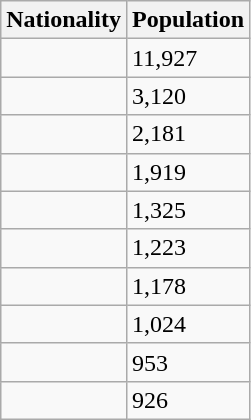<table class="wikitable">
<tr>
<th>Nationality</th>
<th>Population</th>
</tr>
<tr>
<td></td>
<td>11,927</td>
</tr>
<tr>
<td></td>
<td>3,120</td>
</tr>
<tr>
<td></td>
<td>2,181</td>
</tr>
<tr>
<td></td>
<td>1,919</td>
</tr>
<tr>
<td></td>
<td>1,325</td>
</tr>
<tr>
<td></td>
<td>1,223</td>
</tr>
<tr>
<td></td>
<td>1,178</td>
</tr>
<tr>
<td></td>
<td>1,024</td>
</tr>
<tr>
<td></td>
<td>953</td>
</tr>
<tr>
<td></td>
<td>926</td>
</tr>
</table>
